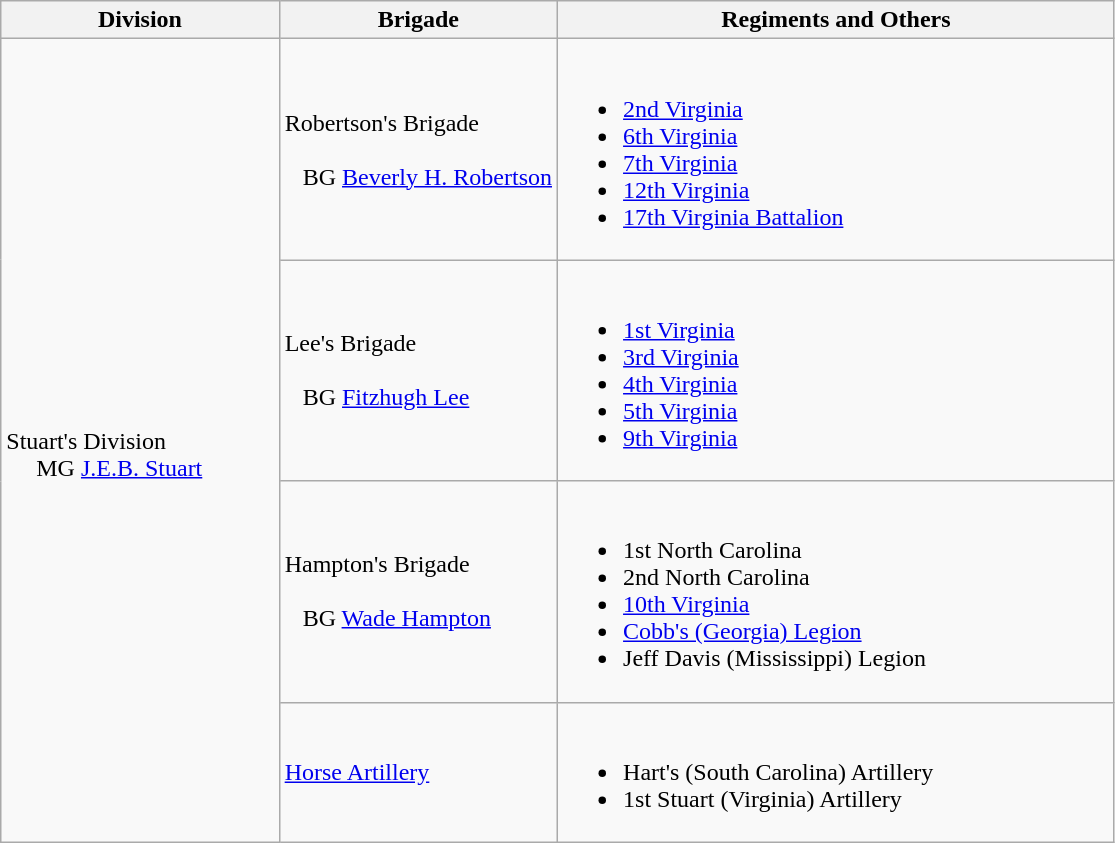<table class="wikitable">
<tr>
<th width=25%>Division</th>
<th width=25%>Brigade</th>
<th>Regiments and Others</th>
</tr>
<tr>
<td rowspan=4><br>Stuart's Division
<br>    
MG <a href='#'>J.E.B. Stuart</a></td>
<td>Robertson's Brigade<br><br>  
BG <a href='#'>Beverly H. Robertson</a></td>
<td><br><ul><li><a href='#'>2nd Virginia</a></li><li><a href='#'>6th Virginia</a></li><li><a href='#'>7th Virginia</a></li><li><a href='#'>12th Virginia</a></li><li><a href='#'>17th Virginia Battalion</a></li></ul></td>
</tr>
<tr>
<td>Lee's Brigade<br><br>  
BG <a href='#'>Fitzhugh Lee</a></td>
<td><br><ul><li><a href='#'>1st Virginia</a></li><li><a href='#'>3rd Virginia</a></li><li><a href='#'>4th Virginia</a></li><li><a href='#'>5th Virginia</a></li><li><a href='#'>9th Virginia</a></li></ul></td>
</tr>
<tr>
<td>Hampton's Brigade<br><br>  
BG <a href='#'>Wade Hampton</a></td>
<td><br><ul><li>1st North Carolina</li><li>2nd North Carolina</li><li><a href='#'>10th Virginia</a></li><li><a href='#'>Cobb's (Georgia) Legion</a></li><li>Jeff Davis (Mississippi) Legion</li></ul></td>
</tr>
<tr>
<td><a href='#'>Horse Artillery</a></td>
<td><br><ul><li>Hart's (South Carolina) Artillery</li><li>1st Stuart (Virginia) Artillery</li></ul></td>
</tr>
</table>
